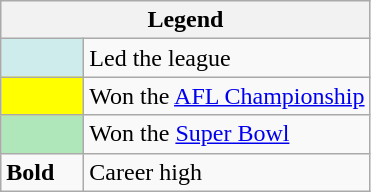<table class="wikitable">
<tr>
<th colspan="2">Legend</th>
</tr>
<tr>
<td style="background:#cfecec; width:3em;"></td>
<td>Led the league</td>
</tr>
<tr>
<td style="background:#ffff00; width:3em;"></td>
<td>Won the <a href='#'>AFL Championship</a></td>
</tr>
<tr>
<td style="background:#afe6ba; width:3em;"></td>
<td>Won the <a href='#'>Super Bowl</a></td>
</tr>
<tr>
<td><strong>Bold</strong></td>
<td>Career high</td>
</tr>
</table>
